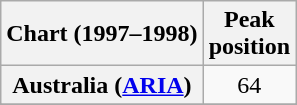<table class="wikitable sortable plainrowheaders" style="text-align:center">
<tr>
<th scope="col">Chart (1997–1998)</th>
<th scope="col">Peak<br>position</th>
</tr>
<tr>
<th scope="row">Australia (<a href='#'>ARIA</a>)</th>
<td>64</td>
</tr>
<tr>
</tr>
<tr>
</tr>
<tr>
</tr>
<tr>
</tr>
<tr>
</tr>
</table>
